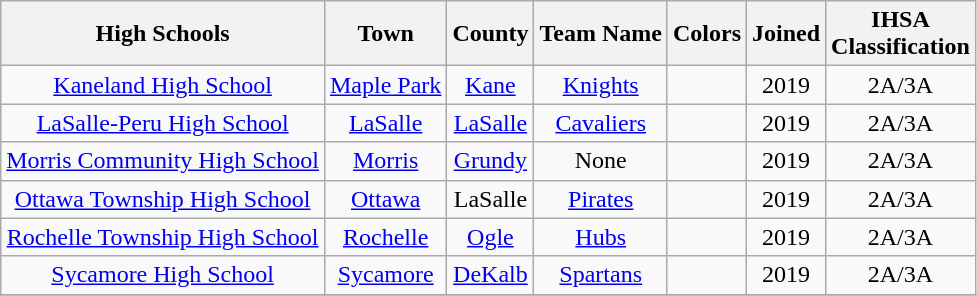<table class="wikitable" style="text-align:center;">
<tr>
<th>High Schools</th>
<th>Town</th>
<th>County</th>
<th>Team Name</th>
<th>Colors</th>
<th>Joined</th>
<th>IHSA<br>Classification</th>
</tr>
<tr>
<td><a href='#'>Kaneland High School</a></td>
<td><a href='#'>Maple Park</a></td>
<td><a href='#'>Kane</a></td>
<td><a href='#'>Knights</a></td>
<td> </td>
<td>2019</td>
<td>2A/3A</td>
</tr>
<tr>
<td><a href='#'>LaSalle-Peru High School</a></td>
<td><a href='#'>LaSalle</a></td>
<td><a href='#'>LaSalle</a></td>
<td><a href='#'>Cavaliers</a></td>
<td> </td>
<td>2019</td>
<td>2A/3A</td>
</tr>
<tr>
<td><a href='#'>Morris Community High School</a></td>
<td><a href='#'>Morris</a></td>
<td><a href='#'>Grundy</a></td>
<td>None</td>
<td> </td>
<td>2019</td>
<td>2A/3A</td>
</tr>
<tr>
<td><a href='#'>Ottawa Township High School</a></td>
<td><a href='#'>Ottawa</a></td>
<td>LaSalle</td>
<td><a href='#'>Pirates</a></td>
<td> </td>
<td>2019</td>
<td>2A/3A</td>
</tr>
<tr>
<td><a href='#'>Rochelle Township High School</a></td>
<td><a href='#'>Rochelle</a></td>
<td><a href='#'>Ogle</a></td>
<td><a href='#'>Hubs</a></td>
<td> </td>
<td>2019</td>
<td>2A/3A</td>
</tr>
<tr>
<td><a href='#'>Sycamore High School</a></td>
<td><a href='#'>Sycamore</a></td>
<td><a href='#'>DeKalb</a></td>
<td><a href='#'>Spartans</a></td>
<td> </td>
<td>2019</td>
<td>2A/3A</td>
</tr>
<tr>
</tr>
</table>
